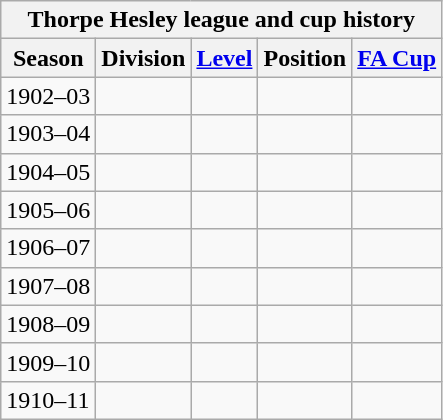<table class="wikitable collapsible" style=font-size:100%>
<tr>
<th colspan="6"><strong>Thorpe Hesley league and cup history</strong></th>
</tr>
<tr>
<th>Season</th>
<th>Division</th>
<th><a href='#'>Level</a></th>
<th>Position</th>
<th><a href='#'>FA Cup</a></th>
</tr>
<tr>
<td>1902–03</td>
<td></td>
<td></td>
<td></td>
<td></td>
</tr>
<tr>
<td>1903–04</td>
<td></td>
<td></td>
<td></td>
<td></td>
</tr>
<tr>
<td>1904–05</td>
<td></td>
<td></td>
<td></td>
<td></td>
</tr>
<tr>
<td>1905–06</td>
<td></td>
<td></td>
<td></td>
<td></td>
</tr>
<tr>
<td>1906–07</td>
<td></td>
<td></td>
<td></td>
<td></td>
</tr>
<tr>
<td>1907–08</td>
<td></td>
<td></td>
<td></td>
<td></td>
</tr>
<tr>
<td>1908–09</td>
<td></td>
<td></td>
<td></td>
<td></td>
</tr>
<tr>
<td>1909–10</td>
<td></td>
<td></td>
<td></td>
<td></td>
</tr>
<tr>
<td>1910–11</td>
<td></td>
<td></td>
<td></td>
<td></td>
</tr>
</table>
